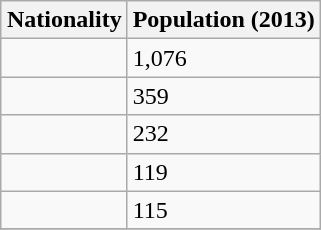<table class="wikitable" style="float:right;">
<tr>
<th scope="col">Nationality</th>
<th scope="col">Population (2013)</th>
</tr>
<tr>
<td></td>
<td>1,076</td>
</tr>
<tr>
<td></td>
<td>359</td>
</tr>
<tr>
<td></td>
<td>232</td>
</tr>
<tr>
<td></td>
<td>119</td>
</tr>
<tr>
<td></td>
<td>115</td>
</tr>
<tr>
</tr>
</table>
